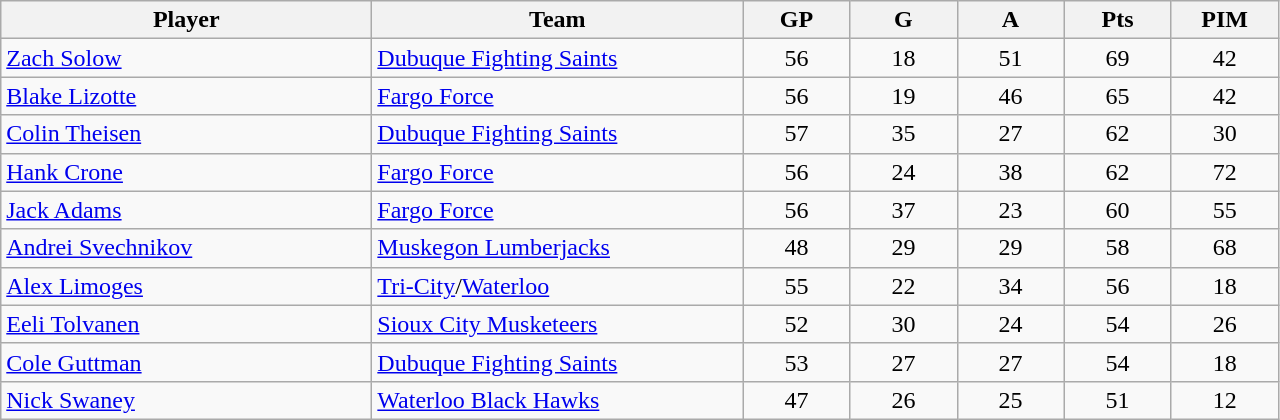<table class="wikitable sortable" style="text-align: center">
<tr>
<td class="unsortable" align=center bgcolor=#F2F2F2 style="width: 15em"><strong>Player</strong></td>
<th style="width: 15em">Team</th>
<th style="width: 4em">GP</th>
<th style="width: 4em">G</th>
<th style="width: 4em">A</th>
<th style="width: 4em">Pts</th>
<th style="width: 4em">PIM</th>
</tr>
<tr>
<td align=left><a href='#'>Zach Solow</a></td>
<td align=left><a href='#'>Dubuque Fighting Saints</a></td>
<td>56</td>
<td>18</td>
<td>51</td>
<td>69</td>
<td>42</td>
</tr>
<tr>
<td align=left><a href='#'>Blake Lizotte</a></td>
<td align=left><a href='#'>Fargo Force</a></td>
<td>56</td>
<td>19</td>
<td>46</td>
<td>65</td>
<td>42</td>
</tr>
<tr>
<td align=left><a href='#'>Colin Theisen</a></td>
<td align=left><a href='#'>Dubuque Fighting Saints</a></td>
<td>57</td>
<td>35</td>
<td>27</td>
<td>62</td>
<td>30</td>
</tr>
<tr>
<td align=left><a href='#'>Hank Crone</a></td>
<td align=left><a href='#'>Fargo Force</a></td>
<td>56</td>
<td>24</td>
<td>38</td>
<td>62</td>
<td>72</td>
</tr>
<tr>
<td align=left><a href='#'>Jack Adams</a></td>
<td align=left><a href='#'>Fargo Force</a></td>
<td>56</td>
<td>37</td>
<td>23</td>
<td>60</td>
<td>55</td>
</tr>
<tr>
<td align=left><a href='#'>Andrei Svechnikov</a></td>
<td align=left><a href='#'>Muskegon Lumberjacks</a></td>
<td>48</td>
<td>29</td>
<td>29</td>
<td>58</td>
<td>68</td>
</tr>
<tr>
<td align=left><a href='#'>Alex Limoges</a></td>
<td align=left><a href='#'>Tri-City</a>/<a href='#'>Waterloo</a></td>
<td>55</td>
<td>22</td>
<td>34</td>
<td>56</td>
<td>18</td>
</tr>
<tr>
<td align=left><a href='#'>Eeli Tolvanen</a></td>
<td align=left><a href='#'>Sioux City Musketeers</a></td>
<td>52</td>
<td>30</td>
<td>24</td>
<td>54</td>
<td>26</td>
</tr>
<tr>
<td align=left><a href='#'>Cole Guttman</a></td>
<td align=left><a href='#'>Dubuque Fighting Saints</a></td>
<td>53</td>
<td>27</td>
<td>27</td>
<td>54</td>
<td>18</td>
</tr>
<tr>
<td align=left><a href='#'>Nick Swaney</a></td>
<td align=left><a href='#'>Waterloo Black Hawks</a></td>
<td>47</td>
<td>26</td>
<td>25</td>
<td>51</td>
<td>12</td>
</tr>
</table>
